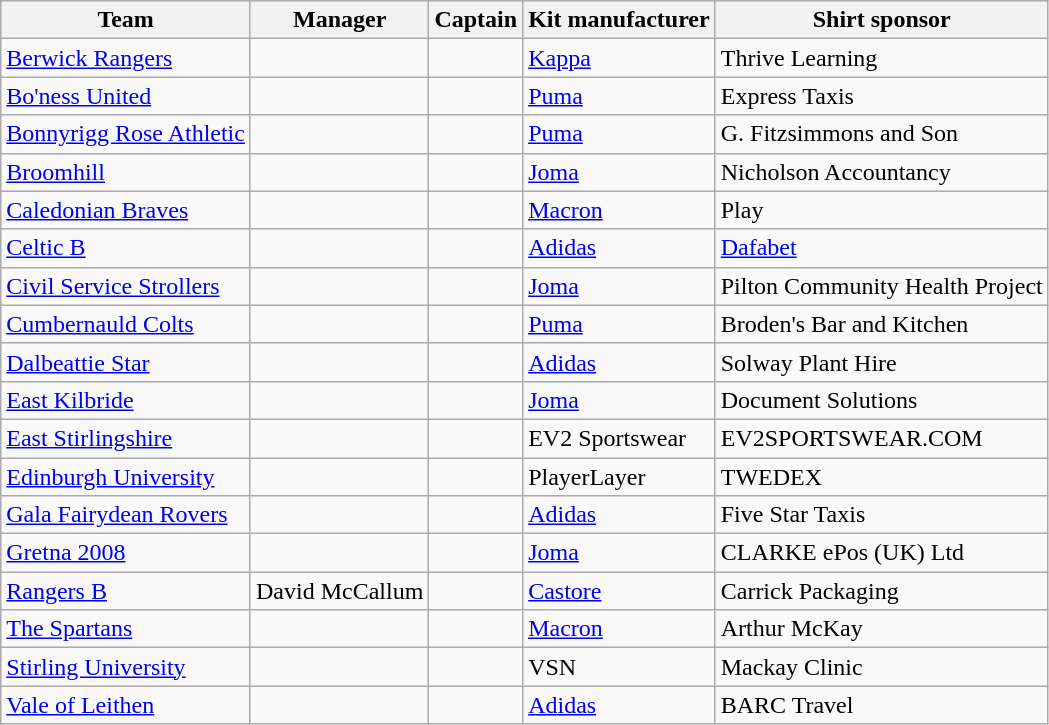<table class="wikitable sortable">
<tr>
<th>Team</th>
<th>Manager</th>
<th>Captain</th>
<th>Kit manufacturer</th>
<th>Shirt sponsor</th>
</tr>
<tr>
<td><a href='#'>Berwick Rangers</a></td>
<td> </td>
<td> </td>
<td><a href='#'>Kappa</a></td>
<td>Thrive Learning</td>
</tr>
<tr>
<td><a href='#'>Bo'ness United</a></td>
<td> </td>
<td> </td>
<td><a href='#'>Puma</a></td>
<td>Express Taxis</td>
</tr>
<tr>
<td><a href='#'>Bonnyrigg Rose Athletic</a></td>
<td> </td>
<td> </td>
<td><a href='#'>Puma</a></td>
<td>G. Fitzsimmons and Son</td>
</tr>
<tr>
<td><a href='#'>Broomhill</a></td>
<td> </td>
<td> </td>
<td><a href='#'>Joma</a></td>
<td>Nicholson Accountancy</td>
</tr>
<tr>
<td><a href='#'>Caledonian Braves</a></td>
<td> </td>
<td> </td>
<td><a href='#'>Macron</a></td>
<td>Play</td>
</tr>
<tr>
<td><a href='#'>Celtic B</a></td>
<td> </td>
<td> </td>
<td><a href='#'>Adidas</a></td>
<td><a href='#'>Dafabet</a></td>
</tr>
<tr>
<td><a href='#'>Civil Service Strollers</a></td>
<td> </td>
<td> </td>
<td><a href='#'>Joma</a></td>
<td>Pilton Community Health Project</td>
</tr>
<tr>
<td><a href='#'>Cumbernauld Colts</a></td>
<td> </td>
<td> </td>
<td><a href='#'>Puma</a></td>
<td>Broden's Bar and Kitchen</td>
</tr>
<tr>
<td><a href='#'>Dalbeattie Star</a></td>
<td> </td>
<td> </td>
<td><a href='#'>Adidas</a></td>
<td>Solway Plant Hire</td>
</tr>
<tr>
<td><a href='#'>East Kilbride</a></td>
<td> </td>
<td> </td>
<td><a href='#'>Joma</a></td>
<td>Document Solutions</td>
</tr>
<tr>
<td><a href='#'>East Stirlingshire</a></td>
<td> </td>
<td> </td>
<td>EV2 Sportswear</td>
<td>EV2SPORTSWEAR.COM</td>
</tr>
<tr>
<td><a href='#'>Edinburgh University</a></td>
<td> </td>
<td> </td>
<td>PlayerLayer</td>
<td>TWEDEX</td>
</tr>
<tr>
<td><a href='#'>Gala Fairydean Rovers</a></td>
<td> </td>
<td> </td>
<td><a href='#'>Adidas</a></td>
<td>Five Star Taxis</td>
</tr>
<tr>
<td><a href='#'>Gretna 2008</a></td>
<td> </td>
<td></td>
<td><a href='#'>Joma</a></td>
<td>CLARKE ePos (UK) Ltd</td>
</tr>
<tr>
<td><a href='#'>Rangers B</a></td>
<td> David McCallum</td>
<td> </td>
<td><a href='#'>Castore</a></td>
<td>Carrick Packaging</td>
</tr>
<tr>
<td><a href='#'>The Spartans</a></td>
<td> </td>
<td> </td>
<td><a href='#'>Macron</a></td>
<td>Arthur McKay</td>
</tr>
<tr>
<td><a href='#'>Stirling University</a></td>
<td> </td>
<td> </td>
<td>VSN</td>
<td>Mackay Clinic</td>
</tr>
<tr>
<td><a href='#'>Vale of Leithen</a></td>
<td> </td>
<td> </td>
<td><a href='#'>Adidas</a></td>
<td>BARC Travel</td>
</tr>
</table>
